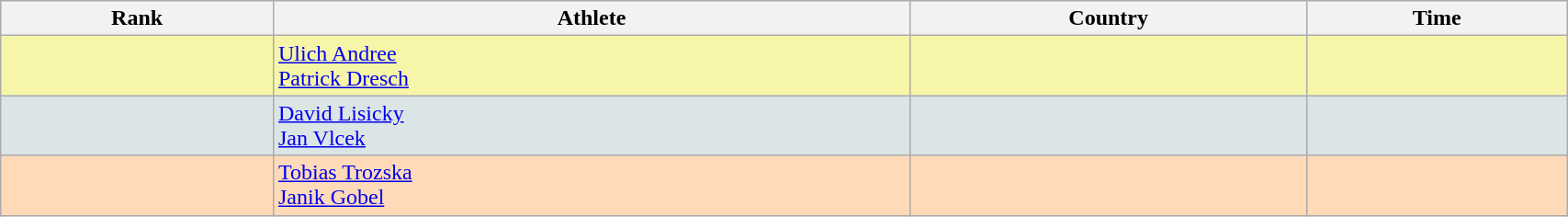<table class="wikitable" width=90% style="font-size:100%; text-align:left;">
<tr bgcolor="#EFEFEF">
<th>Rank</th>
<th>Athlete</th>
<th>Country</th>
<th>Time</th>
</tr>
<tr bgcolor="#F7F6A8">
<td align=center></td>
<td><a href='#'>Ulich Andree</a><br><a href='#'>Patrick Dresch</a></td>
<td></td>
<td align="right"></td>
</tr>
<tr bgcolor="#DCE5E5">
<td align=center></td>
<td><a href='#'>David Lisicky</a><br><a href='#'>Jan Vlcek</a></td>
<td></td>
<td align="right"></td>
</tr>
<tr bgcolor="#FFDAB9">
<td align=center></td>
<td><a href='#'>Tobias Trozska</a><br><a href='#'>Janik Gobel</a></td>
<td></td>
<td align="right"></td>
</tr>
</table>
